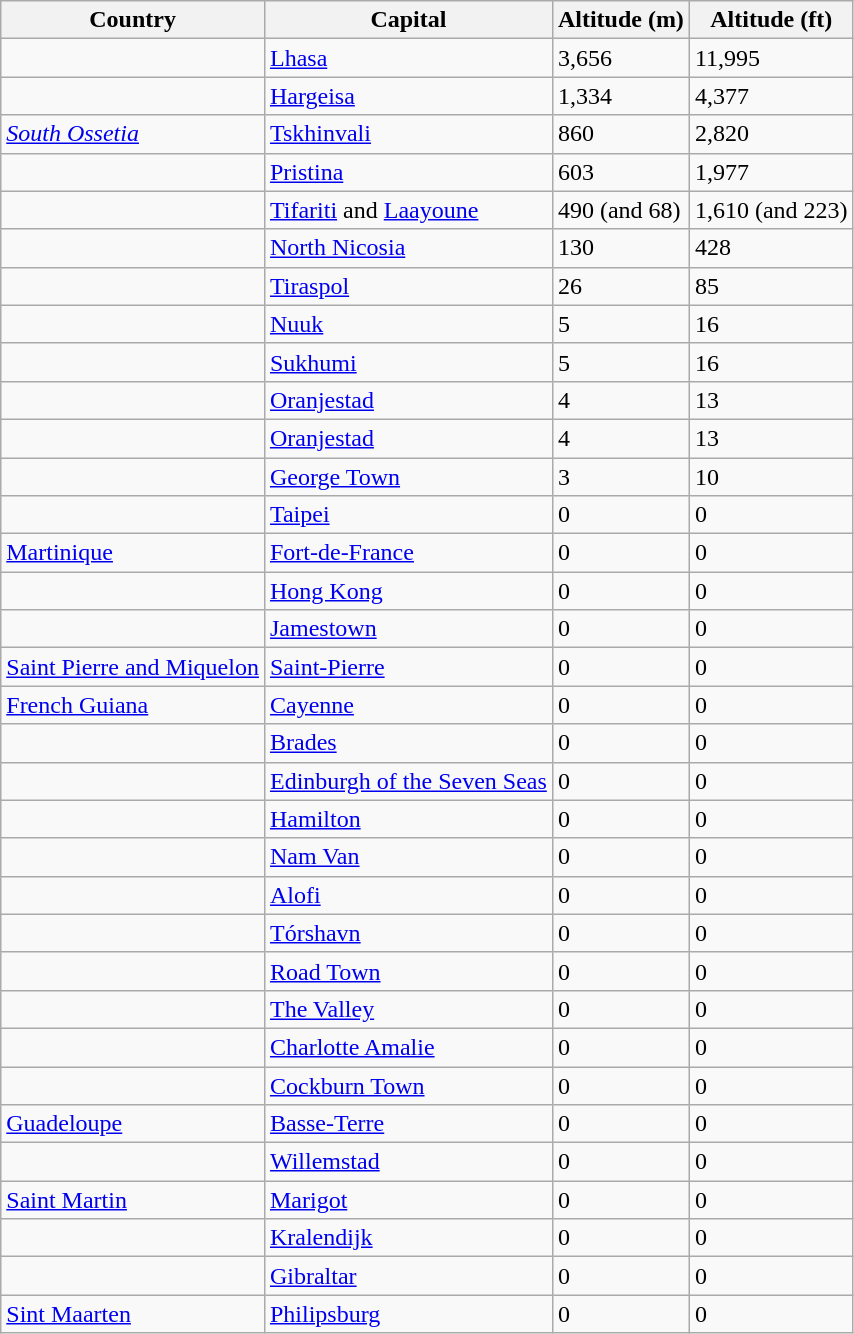<table class="wikitable sortable">
<tr>
<th>Country</th>
<th>Capital</th>
<th data-sort-type="number">Altitude (m)</th>
<th data-sort-type="number">Altitude (ft)</th>
</tr>
<tr>
<td></td>
<td><a href='#'>Lhasa</a></td>
<td>3,656</td>
<td>11,995</td>
</tr>
<tr>
<td><em></em></td>
<td><a href='#'>Hargeisa</a></td>
<td>1,334</td>
<td>4,377</td>
</tr>
<tr>
<td><em> <a href='#'>South Ossetia</a></em></td>
<td><a href='#'>Tskhinvali</a></td>
<td>860</td>
<td>2,820</td>
</tr>
<tr>
<td><em></em></td>
<td><a href='#'>Pristina</a></td>
<td>603</td>
<td>1,977</td>
</tr>
<tr>
<td><em></em></td>
<td><a href='#'>Tifariti</a> and <a href='#'>Laayoune</a></td>
<td>490 (and 68)</td>
<td>1,610 (and 223)</td>
</tr>
<tr>
<td><em></em></td>
<td><a href='#'>North Nicosia</a></td>
<td>130</td>
<td>428</td>
</tr>
<tr>
<td><em></em></td>
<td><a href='#'>Tiraspol</a></td>
<td>26</td>
<td>85</td>
</tr>
<tr>
<td></td>
<td><a href='#'>Nuuk</a></td>
<td>5</td>
<td>16</td>
</tr>
<tr>
<td><em></em></td>
<td><a href='#'>Sukhumi</a></td>
<td>5</td>
<td>16</td>
</tr>
<tr>
<td></td>
<td><a href='#'>Oranjestad</a></td>
<td>4</td>
<td>13</td>
</tr>
<tr>
<td></td>
<td><a href='#'>Oranjestad</a></td>
<td>4</td>
<td>13</td>
</tr>
<tr>
<td></td>
<td><a href='#'>George Town</a></td>
<td>3</td>
<td>10</td>
</tr>
<tr>
<td><em></em></td>
<td><a href='#'>Taipei</a></td>
<td>0</td>
<td>0</td>
</tr>
<tr>
<td>  <a href='#'>Martinique</a></td>
<td><a href='#'>Fort-de-France</a></td>
<td>0</td>
<td>0</td>
</tr>
<tr>
<td></td>
<td><a href='#'>Hong Kong</a></td>
<td>0</td>
<td>0</td>
</tr>
<tr>
<td></td>
<td><a href='#'>Jamestown</a></td>
<td>0</td>
<td>0</td>
</tr>
<tr>
<td> <a href='#'>Saint Pierre and Miquelon</a></td>
<td><a href='#'>Saint-Pierre</a></td>
<td>0</td>
<td>0</td>
</tr>
<tr>
<td> <a href='#'>French Guiana</a></td>
<td><a href='#'>Cayenne</a></td>
<td>0</td>
<td>0</td>
</tr>
<tr>
<td></td>
<td><a href='#'>Brades</a></td>
<td>0</td>
<td>0</td>
</tr>
<tr>
<td></td>
<td><a href='#'>Edinburgh of the Seven Seas</a></td>
<td>0</td>
<td>0</td>
</tr>
<tr>
<td></td>
<td><a href='#'>Hamilton</a></td>
<td>0</td>
<td>0</td>
</tr>
<tr>
<td></td>
<td><a href='#'>Nam Van</a></td>
<td>0</td>
<td>0</td>
</tr>
<tr>
<td></td>
<td><a href='#'>Alofi</a></td>
<td>0</td>
<td>0</td>
</tr>
<tr>
<td></td>
<td><a href='#'>Tórshavn</a></td>
<td>0</td>
<td>0</td>
</tr>
<tr>
<td></td>
<td><a href='#'>Road Town</a></td>
<td>0</td>
<td>0</td>
</tr>
<tr>
<td></td>
<td><a href='#'>The Valley</a></td>
<td>0</td>
<td>0</td>
</tr>
<tr>
<td></td>
<td><a href='#'>Charlotte Amalie</a></td>
<td>0</td>
<td>0</td>
</tr>
<tr>
<td></td>
<td><a href='#'>Cockburn Town</a></td>
<td>0</td>
<td>0</td>
</tr>
<tr>
<td> <a href='#'>Guadeloupe</a></td>
<td><a href='#'>Basse-Terre</a></td>
<td>0</td>
<td>0</td>
</tr>
<tr>
<td></td>
<td><a href='#'>Willemstad</a></td>
<td>0</td>
<td>0</td>
</tr>
<tr>
<td> <a href='#'>Saint Martin</a></td>
<td><a href='#'>Marigot</a></td>
<td>0</td>
<td>0</td>
</tr>
<tr>
<td></td>
<td><a href='#'>Kralendijk</a></td>
<td>0</td>
<td>0</td>
</tr>
<tr>
<td></td>
<td><a href='#'>Gibraltar</a></td>
<td>0</td>
<td>0</td>
</tr>
<tr>
<td> <a href='#'>Sint Maarten</a></td>
<td><a href='#'>Philipsburg</a></td>
<td>0</td>
<td>0</td>
</tr>
</table>
